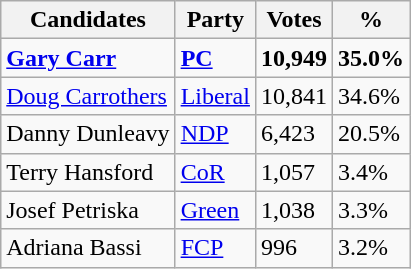<table class="wikitable">
<tr>
<th>Candidates</th>
<th>Party</th>
<th>Votes</th>
<th>%</th>
</tr>
<tr>
<td><a href='#'><strong>Gary Carr</strong></a></td>
<td><a href='#'><strong>PC</strong></a></td>
<td><strong>10,949</strong></td>
<td><strong>35.0%</strong></td>
</tr>
<tr>
<td><a href='#'>Doug Carrothers</a></td>
<td><a href='#'>Liberal</a></td>
<td>10,841</td>
<td>34.6%</td>
</tr>
<tr>
<td>Danny Dunleavy</td>
<td><a href='#'>NDP</a></td>
<td>6,423</td>
<td>20.5%</td>
</tr>
<tr>
<td>Terry Hansford</td>
<td><a href='#'>CoR</a></td>
<td>1,057</td>
<td>3.4%</td>
</tr>
<tr>
<td>Josef Petriska</td>
<td><a href='#'>Green</a></td>
<td>1,038</td>
<td>3.3%</td>
</tr>
<tr>
<td>Adriana Bassi</td>
<td><a href='#'>FCP</a></td>
<td>996</td>
<td>3.2%</td>
</tr>
</table>
